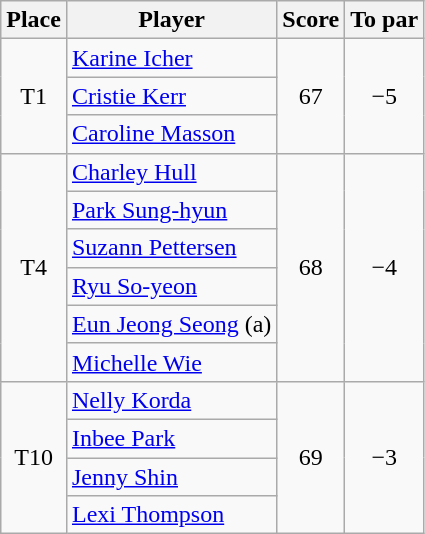<table class="wikitable">
<tr>
<th>Place</th>
<th>Player</th>
<th>Score</th>
<th>To par</th>
</tr>
<tr>
<td rowspan=3 align=center>T1</td>
<td> <a href='#'>Karine Icher</a></td>
<td rowspan=3 align=center>67</td>
<td rowspan=3 align=center>−5</td>
</tr>
<tr>
<td> <a href='#'>Cristie Kerr</a></td>
</tr>
<tr>
<td> <a href='#'>Caroline Masson</a></td>
</tr>
<tr>
<td rowspan=6 align=center>T4</td>
<td> <a href='#'>Charley Hull</a></td>
<td rowspan=6 align=center>68</td>
<td rowspan=6 align=center>−4</td>
</tr>
<tr>
<td> <a href='#'>Park Sung-hyun</a></td>
</tr>
<tr>
<td> <a href='#'>Suzann Pettersen</a></td>
</tr>
<tr>
<td> <a href='#'>Ryu So-yeon</a></td>
</tr>
<tr>
<td> <a href='#'>Eun Jeong Seong</a> (a)</td>
</tr>
<tr>
<td> <a href='#'>Michelle Wie</a></td>
</tr>
<tr>
<td rowspan=4 align=center>T10</td>
<td> <a href='#'>Nelly Korda</a></td>
<td rowspan=4 align=center>69</td>
<td rowspan=4 align=center>−3</td>
</tr>
<tr>
<td> <a href='#'>Inbee Park</a></td>
</tr>
<tr>
<td> <a href='#'>Jenny Shin</a></td>
</tr>
<tr>
<td> <a href='#'>Lexi Thompson</a></td>
</tr>
</table>
